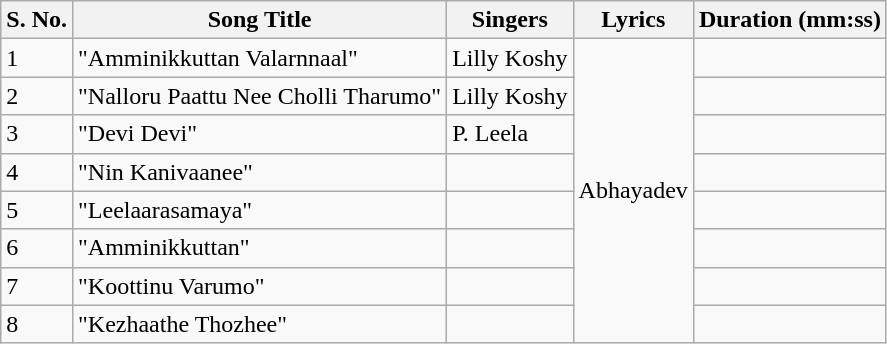<table class="wikitable">
<tr>
<th>S. No.</th>
<th>Song Title</th>
<th>Singers</th>
<th>Lyrics</th>
<th>Duration (mm:ss)</th>
</tr>
<tr>
<td>1</td>
<td>"Amminikkuttan Valarnnaal"</td>
<td>Lilly Koshy</td>
<td rowspan=8>Abhayadev</td>
<td></td>
</tr>
<tr>
<td>2</td>
<td>"Nalloru Paattu Nee Cholli Tharumo"</td>
<td>Lilly Koshy</td>
<td></td>
</tr>
<tr>
<td>3</td>
<td>"Devi Devi"</td>
<td>P. Leela</td>
<td></td>
</tr>
<tr>
<td>4</td>
<td>"Nin Kanivaanee"</td>
<td></td>
<td></td>
</tr>
<tr>
<td>5</td>
<td>"Leelaarasamaya"</td>
<td></td>
<td></td>
</tr>
<tr>
<td>6</td>
<td>"Amminikkuttan"</td>
<td></td>
<td></td>
</tr>
<tr>
<td>7</td>
<td>"Koottinu Varumo"</td>
<td></td>
<td></td>
</tr>
<tr>
<td>8</td>
<td>"Kezhaathe Thozhee"</td>
<td></td>
<td></td>
</tr>
</table>
